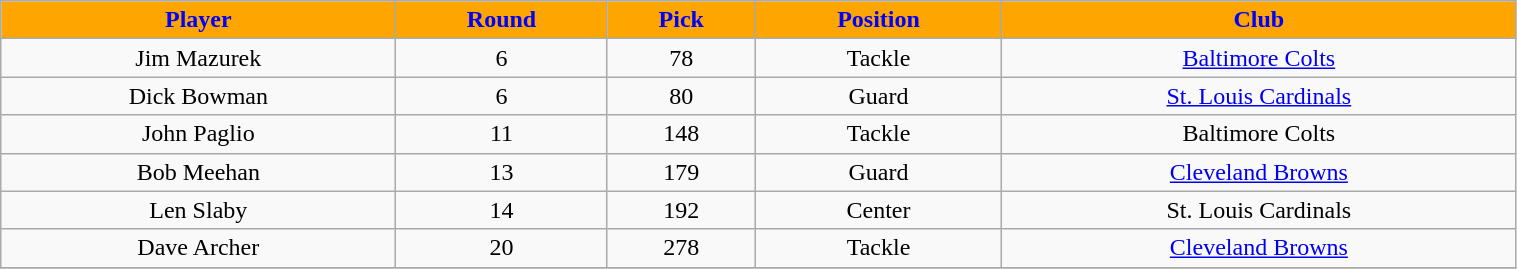<table class="wikitable" width="80%">
<tr align="center"  style="background:orange;color:blue;">
<td><strong>Player</strong></td>
<td><strong>Round</strong></td>
<td><strong>Pick</strong></td>
<td><strong>Position</strong></td>
<td><strong>Club</strong></td>
</tr>
<tr align="center" bgcolor="">
<td>Jim Mazurek</td>
<td>6</td>
<td>78</td>
<td>Tackle</td>
<td><a href='#'>Baltimore Colts</a></td>
</tr>
<tr align="center" bgcolor="">
<td>Dick Bowman</td>
<td>6</td>
<td>80</td>
<td>Guard</td>
<td><a href='#'>St. Louis Cardinals</a></td>
</tr>
<tr align="center" bgcolor="">
<td>John Paglio</td>
<td>11</td>
<td>148</td>
<td>Tackle</td>
<td>Baltimore Colts</td>
</tr>
<tr align="center" bgcolor="">
<td>Bob Meehan</td>
<td>13</td>
<td>179</td>
<td>Guard</td>
<td><a href='#'>Cleveland Browns</a></td>
</tr>
<tr align="center" bgcolor="">
<td>Len Slaby</td>
<td>14</td>
<td>192</td>
<td>Center</td>
<td>St. Louis Cardinals</td>
</tr>
<tr align="center" bgcolor="">
<td>Dave Archer</td>
<td>20</td>
<td>278</td>
<td>Tackle</td>
<td><a href='#'>Cleveland Browns</a></td>
</tr>
<tr align="center" bgcolor="">
</tr>
</table>
